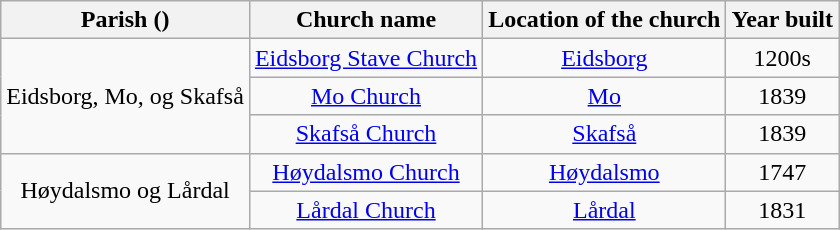<table class="wikitable" style="text-align:center">
<tr>
<th>Parish ()</th>
<th>Church name</th>
<th>Location of the church</th>
<th>Year built</th>
</tr>
<tr>
<td rowspan="3">Eidsborg, Mo, og Skafså</td>
<td><a href='#'>Eidsborg Stave Church</a></td>
<td><a href='#'>Eidsborg</a></td>
<td>1200s</td>
</tr>
<tr>
<td><a href='#'>Mo Church</a></td>
<td><a href='#'>Mo</a></td>
<td>1839</td>
</tr>
<tr>
<td><a href='#'>Skafså Church</a></td>
<td><a href='#'>Skafså</a></td>
<td>1839</td>
</tr>
<tr>
<td rowspan="2">Høydalsmo og Lårdal</td>
<td><a href='#'>Høydalsmo Church</a></td>
<td><a href='#'>Høydalsmo</a></td>
<td>1747</td>
</tr>
<tr>
<td><a href='#'>Lårdal Church</a></td>
<td><a href='#'>Lårdal</a></td>
<td>1831</td>
</tr>
</table>
